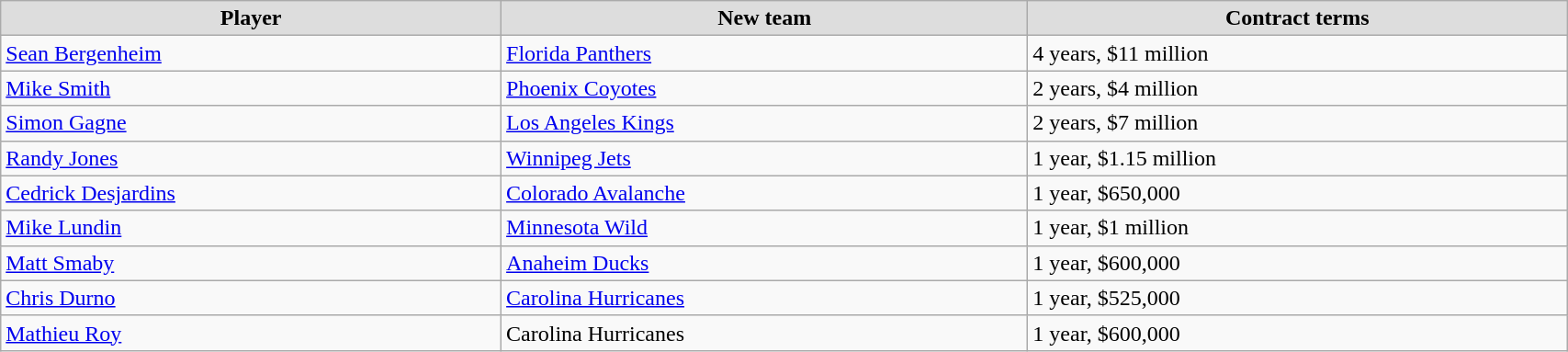<table class="wikitable" width=90%>
<tr align="center" bgcolor="#dddddd">
<td><strong>Player</strong></td>
<td><strong>New team</strong></td>
<td><strong>Contract terms</strong></td>
</tr>
<tr>
<td><a href='#'>Sean Bergenheim</a></td>
<td><a href='#'>Florida Panthers</a></td>
<td>4 years, $11 million</td>
</tr>
<tr>
<td><a href='#'>Mike Smith</a></td>
<td><a href='#'>Phoenix Coyotes</a></td>
<td>2 years, $4 million</td>
</tr>
<tr>
<td><a href='#'>Simon Gagne</a></td>
<td><a href='#'>Los Angeles Kings</a></td>
<td>2 years, $7 million</td>
</tr>
<tr>
<td><a href='#'>Randy Jones</a></td>
<td><a href='#'>Winnipeg Jets</a></td>
<td>1 year, $1.15 million</td>
</tr>
<tr>
<td><a href='#'>Cedrick Desjardins</a></td>
<td><a href='#'>Colorado Avalanche</a></td>
<td>1 year, $650,000</td>
</tr>
<tr>
<td><a href='#'>Mike Lundin</a></td>
<td><a href='#'>Minnesota Wild</a></td>
<td>1 year, $1 million</td>
</tr>
<tr>
<td><a href='#'>Matt Smaby</a></td>
<td><a href='#'>Anaheim Ducks</a></td>
<td>1 year, $600,000</td>
</tr>
<tr>
<td><a href='#'>Chris Durno</a></td>
<td><a href='#'>Carolina Hurricanes</a></td>
<td>1 year, $525,000</td>
</tr>
<tr>
<td><a href='#'>Mathieu Roy</a></td>
<td>Carolina Hurricanes</td>
<td>1 year, $600,000</td>
</tr>
</table>
